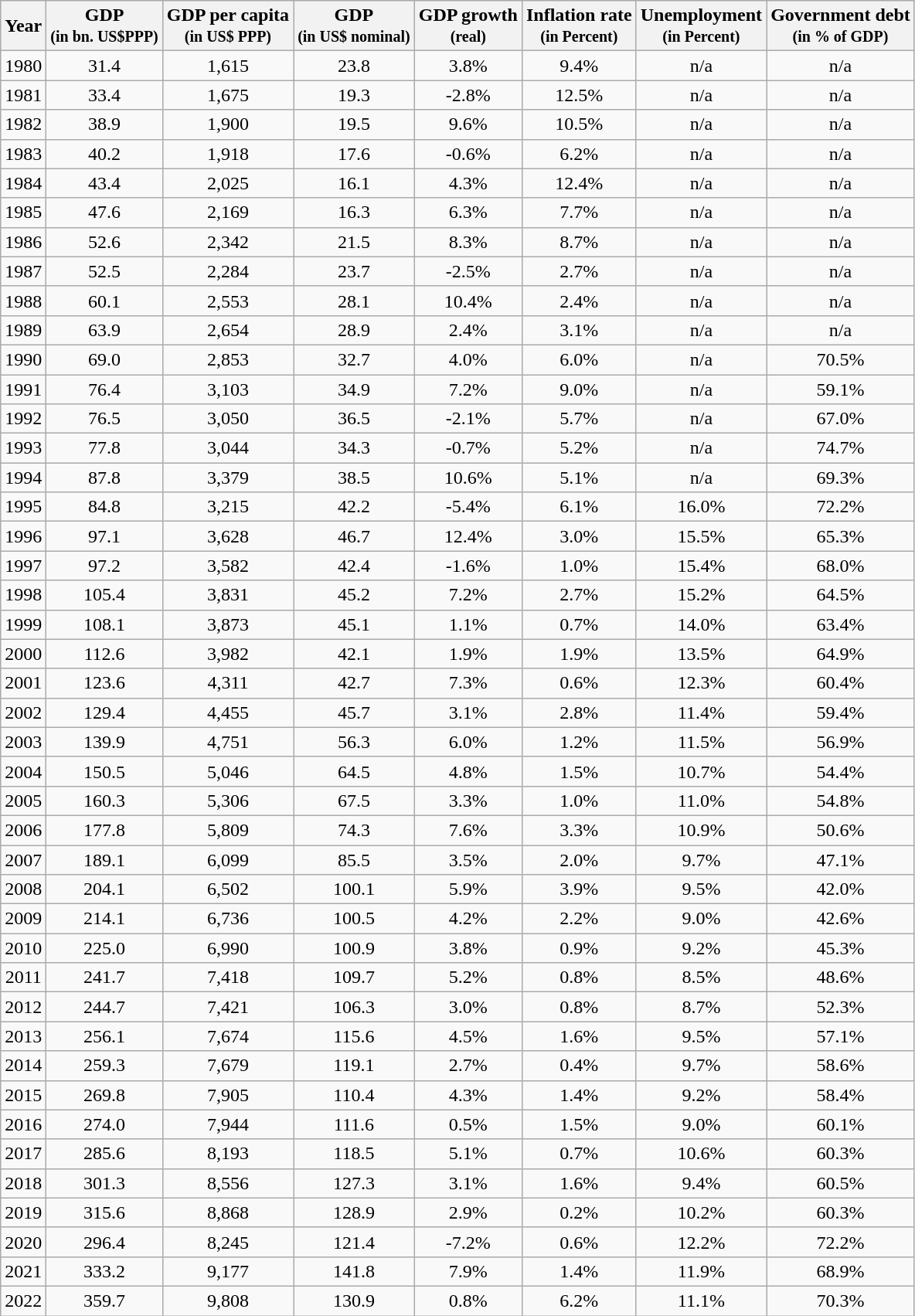<table class="wikitable sortable mw-collapsible mw-collapsed sticky-header" style="text-align:center;">
<tr>
<th>Year</th>
<th>GDP<br><small>(in bn. US$PPP)</small></th>
<th>GDP per capita<br><small>(in US$ PPP)</small></th>
<th>GDP<br><small>(in US$ nominal)</small></th>
<th>GDP growth<br><small>(real)</small></th>
<th>Inflation rate<br><small>(in Percent)</small></th>
<th>Unemployment<br><small>(in Percent)</small></th>
<th>Government debt<br><small>(in % of GDP)</small></th>
</tr>
<tr>
<td>1980</td>
<td>31.4</td>
<td>1,615</td>
<td>23.8</td>
<td>3.8%</td>
<td>9.4%</td>
<td>n/a</td>
<td>n/a</td>
</tr>
<tr>
<td>1981</td>
<td>33.4</td>
<td>1,675</td>
<td>19.3</td>
<td>-2.8%</td>
<td>12.5%</td>
<td>n/a</td>
<td>n/a</td>
</tr>
<tr>
<td>1982</td>
<td>38.9</td>
<td>1,900</td>
<td>19.5</td>
<td>9.6%</td>
<td>10.5%</td>
<td>n/a</td>
<td>n/a</td>
</tr>
<tr>
<td>1983</td>
<td>40.2</td>
<td>1,918</td>
<td>17.6</td>
<td>-0.6%</td>
<td>6.2%</td>
<td>n/a</td>
<td>n/a</td>
</tr>
<tr>
<td>1984</td>
<td>43.4</td>
<td>2,025</td>
<td>16.1</td>
<td>4.3%</td>
<td>12.4%</td>
<td>n/a</td>
<td>n/a</td>
</tr>
<tr>
<td>1985</td>
<td>47.6</td>
<td>2,169</td>
<td>16.3</td>
<td>6.3%</td>
<td>7.7%</td>
<td>n/a</td>
<td>n/a</td>
</tr>
<tr>
<td>1986</td>
<td>52.6</td>
<td>2,342</td>
<td>21.5</td>
<td>8.3%</td>
<td>8.7%</td>
<td>n/a</td>
<td>n/a</td>
</tr>
<tr>
<td>1987</td>
<td>52.5</td>
<td>2,284</td>
<td>23.7</td>
<td>-2.5%</td>
<td>2.7%</td>
<td>n/a</td>
<td>n/a</td>
</tr>
<tr>
<td>1988</td>
<td>60.1</td>
<td>2,553</td>
<td>28.1</td>
<td>10.4%</td>
<td>2.4%</td>
<td>n/a</td>
<td>n/a</td>
</tr>
<tr>
<td>1989</td>
<td>63.9</td>
<td>2,654</td>
<td>28.9</td>
<td>2.4%</td>
<td>3.1%</td>
<td>n/a</td>
<td>n/a</td>
</tr>
<tr>
<td>1990</td>
<td>69.0</td>
<td>2,853</td>
<td>32.7</td>
<td>4.0%</td>
<td>6.0%</td>
<td>n/a</td>
<td>70.5%</td>
</tr>
<tr>
<td>1991</td>
<td>76.4</td>
<td>3,103</td>
<td>34.9</td>
<td>7.2%</td>
<td>9.0%</td>
<td>n/a</td>
<td>59.1%</td>
</tr>
<tr>
<td>1992</td>
<td>76.5</td>
<td>3,050</td>
<td>36.5</td>
<td>-2.1%</td>
<td>5.7%</td>
<td>n/a</td>
<td>67.0%</td>
</tr>
<tr>
<td>1993</td>
<td>77.8</td>
<td>3,044</td>
<td>34.3</td>
<td>-0.7%</td>
<td>5.2%</td>
<td>n/a</td>
<td>74.7%</td>
</tr>
<tr>
<td>1994</td>
<td>87.8</td>
<td>3,379</td>
<td>38.5</td>
<td>10.6%</td>
<td>5.1%</td>
<td>n/a</td>
<td>69.3%</td>
</tr>
<tr>
<td>1995</td>
<td>84.8</td>
<td>3,215</td>
<td>42.2</td>
<td>-5.4%</td>
<td>6.1%</td>
<td>16.0%</td>
<td>72.2%</td>
</tr>
<tr>
<td>1996</td>
<td>97.1</td>
<td>3,628</td>
<td>46.7</td>
<td>12.4%</td>
<td>3.0%</td>
<td>15.5%</td>
<td>65.3%</td>
</tr>
<tr>
<td>1997</td>
<td>97.2</td>
<td>3,582</td>
<td>42.4</td>
<td>-1.6%</td>
<td>1.0%</td>
<td>15.4%</td>
<td>68.0%</td>
</tr>
<tr>
<td>1998</td>
<td>105.4</td>
<td>3,831</td>
<td>45.2</td>
<td>7.2%</td>
<td>2.7%</td>
<td>15.2%</td>
<td>64.5%</td>
</tr>
<tr>
<td>1999</td>
<td>108.1</td>
<td>3,873</td>
<td>45.1</td>
<td>1.1%</td>
<td>0.7%</td>
<td>14.0%</td>
<td>63.4%</td>
</tr>
<tr>
<td>2000</td>
<td>112.6</td>
<td>3,982</td>
<td>42.1</td>
<td>1.9%</td>
<td>1.9%</td>
<td>13.5%</td>
<td>64.9%</td>
</tr>
<tr>
<td>2001</td>
<td>123.6</td>
<td>4,311</td>
<td>42.7</td>
<td>7.3%</td>
<td>0.6%</td>
<td>12.3%</td>
<td>60.4%</td>
</tr>
<tr>
<td>2002</td>
<td>129.4</td>
<td>4,455</td>
<td>45.7</td>
<td>3.1%</td>
<td>2.8%</td>
<td>11.4%</td>
<td>59.4%</td>
</tr>
<tr>
<td>2003</td>
<td>139.9</td>
<td>4,751</td>
<td>56.3</td>
<td>6.0%</td>
<td>1.2%</td>
<td>11.5%</td>
<td>56.9%</td>
</tr>
<tr>
<td>2004</td>
<td>150.5</td>
<td>5,046</td>
<td>64.5</td>
<td>4.8%</td>
<td>1.5%</td>
<td>10.7%</td>
<td>54.4%</td>
</tr>
<tr>
<td>2005</td>
<td>160.3</td>
<td>5,306</td>
<td>67.5</td>
<td>3.3%</td>
<td>1.0%</td>
<td>11.0%</td>
<td>54.8%</td>
</tr>
<tr>
<td>2006</td>
<td>177.8</td>
<td>5,809</td>
<td>74.3</td>
<td>7.6%</td>
<td>3.3%</td>
<td>10.9%</td>
<td>50.6%</td>
</tr>
<tr>
<td>2007</td>
<td>189.1</td>
<td>6,099</td>
<td>85.5</td>
<td>3.5%</td>
<td>2.0%</td>
<td>9.7%</td>
<td>47.1%</td>
</tr>
<tr>
<td>2008</td>
<td>204.1</td>
<td>6,502</td>
<td>100.1</td>
<td>5.9%</td>
<td>3.9%</td>
<td>9.5%</td>
<td>42.0%</td>
</tr>
<tr>
<td>2009</td>
<td>214.1</td>
<td>6,736</td>
<td>100.5</td>
<td>4.2%</td>
<td>2.2%</td>
<td>9.0%</td>
<td>42.6%</td>
</tr>
<tr>
<td>2010</td>
<td>225.0</td>
<td>6,990</td>
<td>100.9</td>
<td>3.8%</td>
<td>0.9%</td>
<td>9.2%</td>
<td>45.3%</td>
</tr>
<tr>
<td>2011</td>
<td>241.7</td>
<td>7,418</td>
<td>109.7</td>
<td>5.2%</td>
<td>0.8%</td>
<td>8.5%</td>
<td>48.6%</td>
</tr>
<tr>
<td>2012</td>
<td>244.7</td>
<td>7,421</td>
<td>106.3</td>
<td>3.0%</td>
<td>0.8%</td>
<td>8.7%</td>
<td>52.3%</td>
</tr>
<tr>
<td>2013</td>
<td>256.1</td>
<td>7,674</td>
<td>115.6</td>
<td>4.5%</td>
<td>1.6%</td>
<td>9.5%</td>
<td>57.1%</td>
</tr>
<tr>
<td>2014</td>
<td>259.3</td>
<td>7,679</td>
<td>119.1</td>
<td>2.7%</td>
<td>0.4%</td>
<td>9.7%</td>
<td>58.6%</td>
</tr>
<tr>
<td>2015</td>
<td>269.8</td>
<td>7,905</td>
<td>110.4</td>
<td>4.3%</td>
<td>1.4%</td>
<td>9.2%</td>
<td>58.4%</td>
</tr>
<tr>
<td>2016</td>
<td>274.0</td>
<td>7,944</td>
<td>111.6</td>
<td>0.5%</td>
<td>1.5%</td>
<td>9.0%</td>
<td>60.1%</td>
</tr>
<tr>
<td>2017</td>
<td>285.6</td>
<td>8,193</td>
<td>118.5</td>
<td>5.1%</td>
<td>0.7%</td>
<td>10.6%</td>
<td>60.3%</td>
</tr>
<tr>
<td>2018</td>
<td>301.3</td>
<td>8,556</td>
<td>127.3</td>
<td>3.1%</td>
<td>1.6%</td>
<td>9.4%</td>
<td>60.5%</td>
</tr>
<tr>
<td>2019</td>
<td>315.6</td>
<td>8,868</td>
<td>128.9</td>
<td>2.9%</td>
<td>0.2%</td>
<td>10.2%</td>
<td>60.3%</td>
</tr>
<tr>
<td>2020</td>
<td>296.4</td>
<td>8,245</td>
<td>121.4</td>
<td>-7.2%</td>
<td>0.6%</td>
<td>12.2%</td>
<td>72.2%</td>
</tr>
<tr>
<td>2021</td>
<td>333.2</td>
<td>9,177</td>
<td>141.8</td>
<td>7.9%</td>
<td>1.4%</td>
<td>11.9%</td>
<td>68.9%</td>
</tr>
<tr>
<td>2022</td>
<td>359.7</td>
<td>9,808</td>
<td>130.9</td>
<td>0.8%</td>
<td>6.2%</td>
<td>11.1%</td>
<td>70.3%</td>
</tr>
</table>
